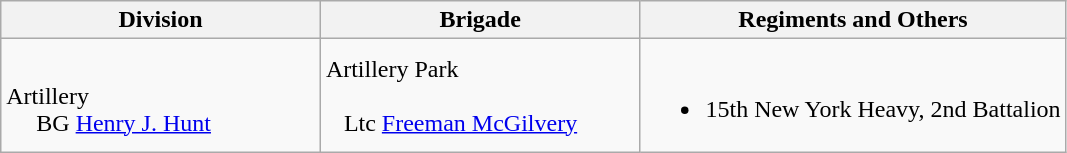<table class="wikitable">
<tr>
<th width=30%>Division</th>
<th width=30%>Brigade</th>
<th>Regiments and Others</th>
</tr>
<tr>
<td rowspan=1><br>Artillery
<br>    
BG <a href='#'>Henry J. Hunt</a></td>
<td>Artillery Park<br><br>  
Ltc <a href='#'>Freeman McGilvery</a></td>
<td><br><ul><li>15th New York Heavy, 2nd Battalion</li></ul></td>
</tr>
</table>
